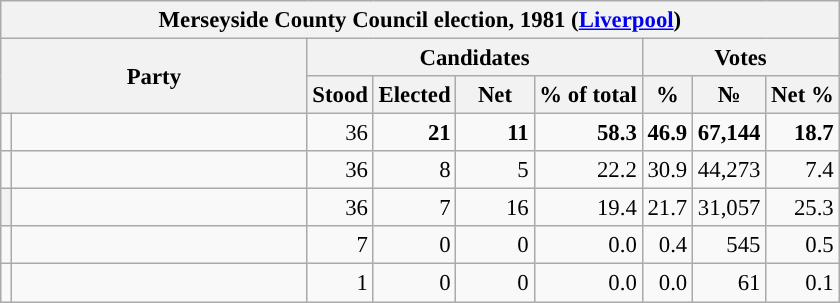<table class="wikitable" style="font-size:95%">
<tr>
<th colspan="16" style="background-color:#f2f2f2">Merseyside County Council election, 1981 (<a href='#'>Liverpool</a>)</th>
</tr>
<tr style="vertical-align:center;">
<th colspan="2" rowspan="2">Party</th>
<th colspan="4" style="width: 30px">Candidates</th>
<th colspan="3" style="width: 30px">Votes</th>
</tr>
<tr>
<th>Stood</th>
<th>Elected</th>
<th style="width: 45px">Net</th>
<th>% of total</th>
<th>%</th>
<th>№</th>
<th>Net %</th>
</tr>
<tr>
<td style="background-color: "></td>
<td style="width: 190px"><a href='#'></a></td>
<td style="text-align:right; ">36</td>
<td style="text-align:right; "><strong>21</strong></td>
<td style="text-align:right; "><span><strong>11</strong></span></td>
<td style="text-align:right; "><strong>58.3</strong></td>
<td style="text-align:right; "><strong>46.9</strong></td>
<td style="text-align:right; "><strong>67,144</strong></td>
<td style="text-align:right; "><span><strong>18.7</strong></span></td>
</tr>
<tr>
<td style="background-color: "></td>
<td style="width: 190px"><a href='#'></a></td>
<td style="text-align:right; ">36</td>
<td style="text-align:right; ">8</td>
<td style="text-align:right; "><span>5</span></td>
<td style="text-align:right; ">22.2</td>
<td style="text-align:right; ">30.9</td>
<td style="text-align:right; ">44,273</td>
<td style="text-align:right; "><span>7.4</span></td>
</tr>
<tr>
<th style="background-color: "></th>
<td style="width: 190px"><a href='#'></a></td>
<td style="text-align:right; ">36</td>
<td style="text-align:right; ">7</td>
<td style="text-align:right; "><span>16</span></td>
<td style="text-align:right; ">19.4</td>
<td style="text-align:right; ">21.7</td>
<td style="text-align:right; ">31,057</td>
<td style="text-align:right; "><span>25.3</span></td>
</tr>
<tr>
<td style="background-color: "></td>
<td style="width: 190px"><a href='#'></a></td>
<td style="text-align:right; ">7</td>
<td style="text-align:right; ">0</td>
<td style="text-align:right; ">0</td>
<td style="text-align:right; ">0.0</td>
<td style="text-align:right; ">0.4</td>
<td style="text-align:right; ">545</td>
<td style="text-align:right; "><span>0.5</span></td>
</tr>
<tr>
<td style="background-color: "></td>
<td style="width: 190px"><a href='#'></a></td>
<td style="text-align:right; ">1</td>
<td style="text-align:right; ">0</td>
<td style="text-align:right; ">0</td>
<td style="text-align:right; ">0.0</td>
<td style="text-align:right; ">0.0</td>
<td style="text-align:right; ">61</td>
<td style="text-align:right; "><span>0.1</span></td>
</tr>
</table>
